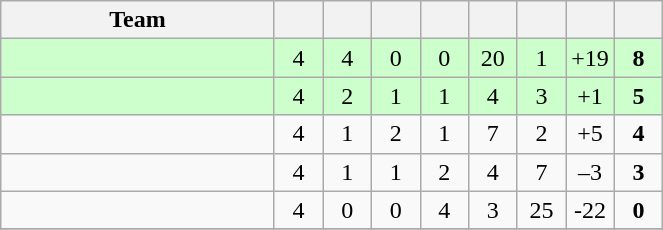<table class="wikitable" style="text-align:center">
<tr>
<th width=175>Team</th>
<th width=25></th>
<th width=25></th>
<th width=25></th>
<th width=25></th>
<th width=25></th>
<th width=25></th>
<th width=25></th>
<th width=25></th>
</tr>
<tr align=center bgcolor=#ccffcc>
<td style="text-align:left;"></td>
<td>4</td>
<td>4</td>
<td>0</td>
<td>0</td>
<td>20</td>
<td>1</td>
<td>+19</td>
<td><strong>8</strong></td>
</tr>
<tr align=center bgcolor=#ccffcc>
<td style="text-align:left;"></td>
<td>4</td>
<td>2</td>
<td>1</td>
<td>1</td>
<td>4</td>
<td>3</td>
<td>+1</td>
<td><strong>5</strong></td>
</tr>
<tr>
<td style="text-align:left;"></td>
<td>4</td>
<td>1</td>
<td>2</td>
<td>1</td>
<td>7</td>
<td>2</td>
<td>+5</td>
<td><strong>4</strong></td>
</tr>
<tr>
<td style="text-align:left;"></td>
<td>4</td>
<td>1</td>
<td>1</td>
<td>2</td>
<td>4</td>
<td>7</td>
<td>–3</td>
<td><strong>3</strong></td>
</tr>
<tr>
<td style="text-align:left;"></td>
<td>4</td>
<td>0</td>
<td>0</td>
<td>4</td>
<td>3</td>
<td>25</td>
<td>-22</td>
<td><strong>0</strong></td>
</tr>
<tr>
</tr>
</table>
